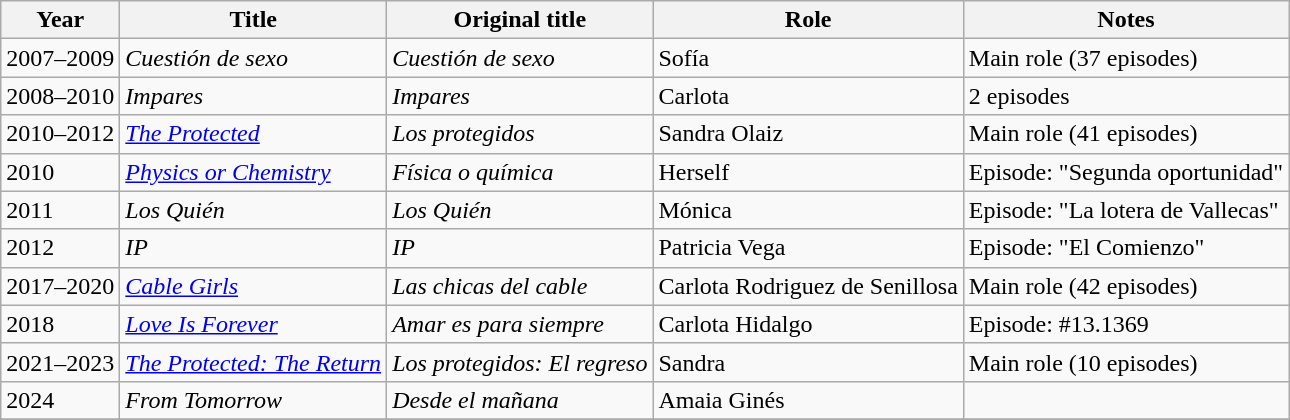<table class="wikitable sortable">
<tr>
<th>Year</th>
<th>Title</th>
<th>Original title</th>
<th>Role</th>
<th>Notes</th>
</tr>
<tr>
<td>2007–2009</td>
<td><em>Cuestión de sexo</em></td>
<td><em>Cuestión de sexo</em></td>
<td>Sofía</td>
<td>Main role (37 episodes)</td>
</tr>
<tr>
<td>2008–2010</td>
<td><em>Impares</em></td>
<td><em>Impares</em></td>
<td>Carlota</td>
<td>2 episodes</td>
</tr>
<tr>
<td>2010–2012</td>
<td><em><a href='#'>The Protected</a></em></td>
<td><em>Los protegidos</em></td>
<td>Sandra Olaiz</td>
<td>Main role (41 episodes)</td>
</tr>
<tr>
<td>2010</td>
<td><em><a href='#'>Physics or Chemistry</a></em></td>
<td><em>Física o química</em></td>
<td>Herself</td>
<td>Episode: "Segunda oportunidad"</td>
</tr>
<tr>
<td>2011</td>
<td><em>Los Quién</em></td>
<td><em>Los Quién</em></td>
<td>Mónica</td>
<td>Episode: "La lotera de Vallecas"</td>
</tr>
<tr>
<td>2012</td>
<td><em>IP</em></td>
<td><em>IP</em></td>
<td>Patricia Vega</td>
<td>Episode: "El Comienzo"</td>
</tr>
<tr>
<td>2017–2020</td>
<td><em><a href='#'>Cable Girls</a></em></td>
<td><em>Las chicas del cable</em></td>
<td>Carlota Rodriguez de Senillosa</td>
<td>Main role (42 episodes)</td>
</tr>
<tr>
<td>2018</td>
<td><em><a href='#'>Love Is Forever</a></em></td>
<td><em>Amar es para siempre</em></td>
<td>Carlota Hidalgo</td>
<td>Episode: #13.1369</td>
</tr>
<tr>
<td>2021–2023</td>
<td><em><a href='#'>The Protected: The Return</a></em></td>
<td><em>Los protegidos: El regreso</em></td>
<td>Sandra</td>
<td>Main role (10 episodes)</td>
</tr>
<tr>
<td>2024</td>
<td><em>From Tomorrow</em></td>
<td><em>Desde el mañana</em></td>
<td>Amaia Ginés</td>
<td></td>
</tr>
<tr>
</tr>
</table>
